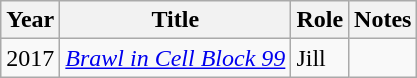<table class="wikitable">
<tr>
<th>Year</th>
<th>Title</th>
<th>Role</th>
<th>Notes</th>
</tr>
<tr>
<td>2017</td>
<td><em><a href='#'>Brawl in Cell Block 99</a></em></td>
<td>Jill</td>
<td></td>
</tr>
</table>
